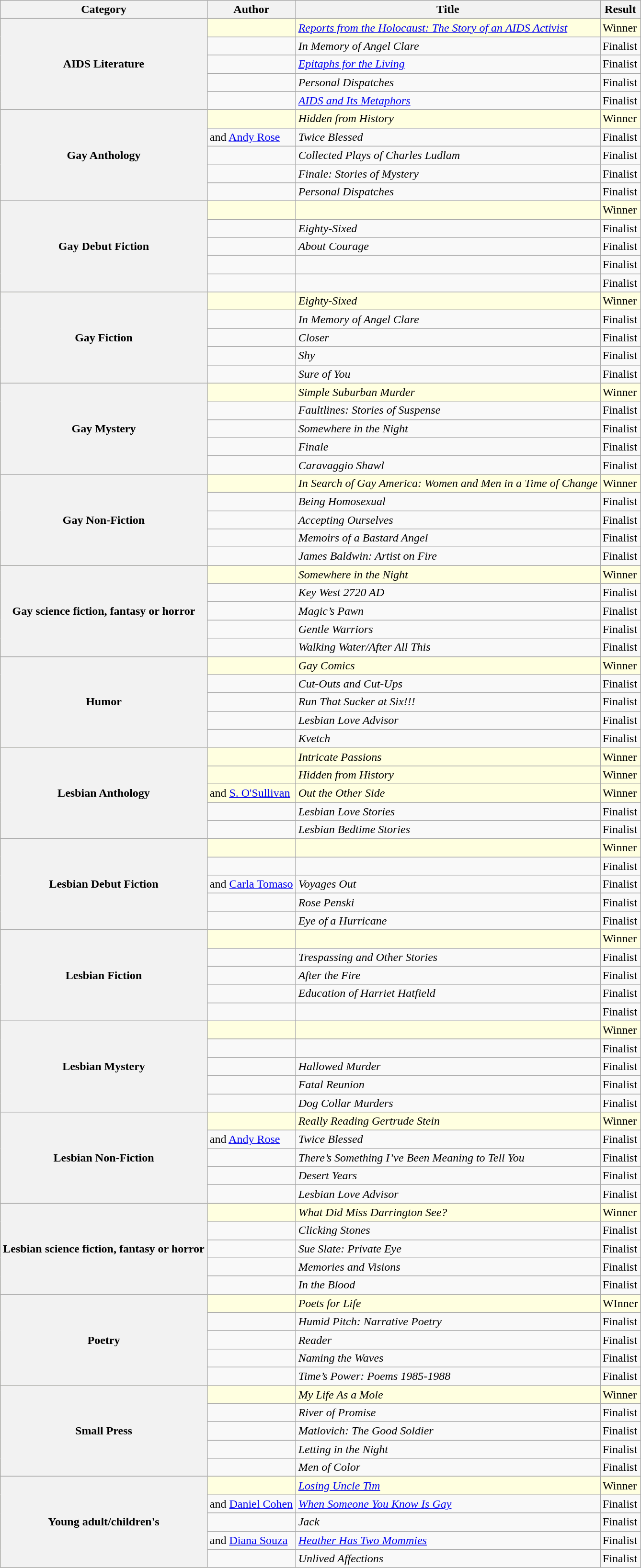<table class="wikitable">
<tr>
<th>Category</th>
<th>Author</th>
<th>Title</th>
<th>Result</th>
</tr>
<tr style=background:lightyellow>
<th rowspan="5">AIDS Literature</th>
<td></td>
<td><em><a href='#'>Reports from the Holocaust: The Story of an AIDS Activist</a></em></td>
<td>Winner</td>
</tr>
<tr>
<td></td>
<td><em>In Memory of Angel Clare</em></td>
<td>Finalist</td>
</tr>
<tr>
<td></td>
<td><em><a href='#'>Epitaphs for the Living</a></em></td>
<td>Finalist</td>
</tr>
<tr>
<td></td>
<td><em>Personal Dispatches</em></td>
<td>Finalist</td>
</tr>
<tr>
<td></td>
<td><em><a href='#'>AIDS and Its Metaphors</a></em></td>
<td>Finalist</td>
</tr>
<tr style=background:lightyellow>
<th rowspan="5">Gay Anthology</th>
<td></td>
<td><em>Hidden from History</em></td>
<td>Winner</td>
</tr>
<tr>
<td> and <a href='#'>Andy Rose</a></td>
<td><em>Twice Blessed</em></td>
<td>Finalist</td>
</tr>
<tr>
<td></td>
<td><em>Collected Plays of Charles Ludlam</em></td>
<td>Finalist</td>
</tr>
<tr>
<td></td>
<td><em>Finale: Stories of Mystery</em></td>
<td>Finalist</td>
</tr>
<tr>
<td></td>
<td><em>Personal Dispatches</em></td>
<td>Finalist</td>
</tr>
<tr style=background:lightyellow>
<th rowspan="5">Gay Debut Fiction</th>
<td></td>
<td><em></em></td>
<td>Winner</td>
</tr>
<tr>
<td></td>
<td><em>Eighty-Sixed</em></td>
<td>Finalist</td>
</tr>
<tr>
<td></td>
<td><em>About Courage</em></td>
<td>Finalist</td>
</tr>
<tr>
<td></td>
<td><em></em></td>
<td>Finalist</td>
</tr>
<tr>
<td></td>
<td><em></em></td>
<td>Finalist</td>
</tr>
<tr style=background:lightyellow>
<th rowspan="5">Gay Fiction</th>
<td></td>
<td><em>Eighty-Sixed</em></td>
<td>Winner</td>
</tr>
<tr>
<td></td>
<td><em>In Memory of Angel Clare</em></td>
<td>Finalist</td>
</tr>
<tr>
<td></td>
<td><em>Closer</em></td>
<td>Finalist</td>
</tr>
<tr>
<td></td>
<td><em>Shy</em></td>
<td>Finalist</td>
</tr>
<tr>
<td></td>
<td><em>Sure of You</em></td>
<td>Finalist</td>
</tr>
<tr style=background:lightyellow>
<th rowspan="5">Gay Mystery</th>
<td></td>
<td><em>Simple Suburban Murder</em></td>
<td>Winner</td>
</tr>
<tr>
<td></td>
<td><em>Faultlines: Stories of Suspense</em></td>
<td>Finalist</td>
</tr>
<tr>
<td></td>
<td><em>Somewhere in the Night</em></td>
<td>Finalist</td>
</tr>
<tr>
<td></td>
<td><em>Finale</em></td>
<td>Finalist</td>
</tr>
<tr>
<td></td>
<td><em>Caravaggio Shawl</em></td>
<td>Finalist</td>
</tr>
<tr style=background:lightyellow>
<th rowspan="5">Gay Non-Fiction</th>
<td></td>
<td><em>In Search of Gay America: Women and Men in a Time of Change</em></td>
<td>Winner</td>
</tr>
<tr>
<td></td>
<td><em>Being Homosexual</em></td>
<td>Finalist</td>
</tr>
<tr>
<td></td>
<td><em>Accepting Ourselves</em></td>
<td>Finalist</td>
</tr>
<tr>
<td></td>
<td><em>Memoirs of a Bastard Angel</em></td>
<td>Finalist</td>
</tr>
<tr>
<td></td>
<td><em>James Baldwin: Artist on Fire</em></td>
<td>Finalist</td>
</tr>
<tr style=background:lightyellow>
<th rowspan="5">Gay science fiction, fantasy or horror</th>
<td></td>
<td><em>Somewhere in the Night</em></td>
<td>Winner</td>
</tr>
<tr>
<td></td>
<td><em>Key West 2720 AD</em></td>
<td>Finalist</td>
</tr>
<tr>
<td></td>
<td><em>Magic’s Pawn</em></td>
<td>Finalist</td>
</tr>
<tr>
<td></td>
<td><em>Gentle Warriors</em></td>
<td>Finalist</td>
</tr>
<tr>
<td></td>
<td><em>Walking Water/After All This</em></td>
<td>Finalist</td>
</tr>
<tr style=background:lightyellow>
<th rowspan="5">Humor</th>
<td></td>
<td><em>Gay Comics</em></td>
<td>Winner</td>
</tr>
<tr>
<td></td>
<td><em>Cut-Outs and Cut-Ups</em></td>
<td>Finalist</td>
</tr>
<tr>
<td></td>
<td><em>Run That Sucker at Six!!!</em></td>
<td>Finalist</td>
</tr>
<tr>
<td></td>
<td><em>Lesbian Love Advisor</em></td>
<td>Finalist</td>
</tr>
<tr>
<td></td>
<td><em>Kvetch</em></td>
<td>Finalist</td>
</tr>
<tr style="background:lightyellow">
<th rowspan="5">Lesbian Anthology</th>
<td></td>
<td><em>Intricate Passions</em></td>
<td>Winner</td>
</tr>
<tr style="background:lightyellow">
<td></td>
<td><em>Hidden from History</em></td>
<td>Winner</td>
</tr>
<tr style=background:lightyellow>
<td> and <a href='#'>S. O'Sullivan</a></td>
<td><em>Out the Other Side</em></td>
<td>Winner</td>
</tr>
<tr>
<td></td>
<td><em>Lesbian Love Stories</em></td>
<td>Finalist</td>
</tr>
<tr>
<td></td>
<td><em>Lesbian Bedtime Stories</em></td>
<td>Finalist</td>
</tr>
<tr style="background:lightyellow">
<th rowspan="5">Lesbian Debut Fiction</th>
<td></td>
<td><em></em></td>
<td>Winner</td>
</tr>
<tr>
<td></td>
<td><em></em></td>
<td>Finalist</td>
</tr>
<tr>
<td> and <a href='#'>Carla Tomaso</a></td>
<td><em>Voyages Out</em></td>
<td>Finalist</td>
</tr>
<tr>
<td></td>
<td><em>Rose Penski</em></td>
<td>Finalist</td>
</tr>
<tr>
<td></td>
<td><em>Eye of a Hurricane</em></td>
<td>Finalist</td>
</tr>
<tr style="background:lightyellow">
<th rowspan="5">Lesbian Fiction</th>
<td></td>
<td><em></em></td>
<td>Winner</td>
</tr>
<tr>
<td></td>
<td><em>Trespassing and Other Stories</em></td>
<td>Finalist</td>
</tr>
<tr>
<td></td>
<td><em>After the Fire</em></td>
<td>Finalist</td>
</tr>
<tr>
<td></td>
<td><em>Education of Harriet Hatfield</em></td>
<td>Finalist</td>
</tr>
<tr>
<td></td>
<td><em></em></td>
<td>Finalist</td>
</tr>
<tr style="background:lightyellow">
<th rowspan="5">Lesbian Mystery</th>
<td></td>
<td><em></em></td>
<td>Winner</td>
</tr>
<tr>
<td></td>
<td><em></em></td>
<td>Finalist</td>
</tr>
<tr>
<td></td>
<td><em>Hallowed Murder</em></td>
<td>Finalist</td>
</tr>
<tr>
<td></td>
<td><em>Fatal Reunion</em></td>
<td>Finalist</td>
</tr>
<tr>
<td></td>
<td><em>Dog Collar Murders</em></td>
<td>Finalist</td>
</tr>
<tr style="background:lightyellow">
<th rowspan="5">Lesbian Non-Fiction</th>
<td></td>
<td><em>Really Reading Gertrude Stein</em></td>
<td>Winner</td>
</tr>
<tr>
<td> and <a href='#'>Andy Rose</a></td>
<td><em>Twice Blessed</em></td>
<td>Finalist</td>
</tr>
<tr>
<td></td>
<td><em>There’s Something I’ve Been Meaning to Tell You</em></td>
<td>Finalist</td>
</tr>
<tr>
<td></td>
<td><em>Desert Years</em></td>
<td>Finalist</td>
</tr>
<tr>
<td></td>
<td><em>Lesbian Love Advisor</em></td>
<td>Finalist</td>
</tr>
<tr style=background:lightyellow>
<th rowspan="5">Lesbian science fiction, fantasy or horror</th>
<td></td>
<td><em>What Did Miss Darrington See?</em></td>
<td>Winner</td>
</tr>
<tr>
<td></td>
<td><em>Clicking Stones</em></td>
<td>Finalist</td>
</tr>
<tr>
<td></td>
<td><em>Sue Slate: Private Eye</em></td>
<td>Finalist</td>
</tr>
<tr>
<td></td>
<td><em>Memories and Visions</em></td>
<td>Finalist</td>
</tr>
<tr>
<td></td>
<td><em>In the Blood</em></td>
<td>Finalist</td>
</tr>
<tr style=background:lightyellow>
<th rowspan="5">Poetry</th>
<td></td>
<td><em>Poets for Life</em></td>
<td>WInner</td>
</tr>
<tr>
<td></td>
<td><em>Humid Pitch: Narrative Poetry</em></td>
<td>Finalist</td>
</tr>
<tr>
<td></td>
<td><em>Reader</em></td>
<td>Finalist</td>
</tr>
<tr>
<td></td>
<td><em>Naming the Waves</em></td>
<td>Finalist</td>
</tr>
<tr>
<td></td>
<td><em>Time’s Power: Poems 1985-1988</em></td>
<td>Finalist</td>
</tr>
<tr style=background:lightyellow>
<th rowspan="5">Small Press</th>
<td></td>
<td><em>My Life As a Mole</em></td>
<td>Winner</td>
</tr>
<tr>
<td></td>
<td><em>River of Promise</em></td>
<td>Finalist</td>
</tr>
<tr>
<td></td>
<td><em>Matlovich: The Good Soldier</em></td>
<td>Finalist</td>
</tr>
<tr>
<td></td>
<td><em>Letting in the Night</em></td>
<td>Finalist</td>
</tr>
<tr>
<td></td>
<td><em>Men of Color</em></td>
<td>Finalist</td>
</tr>
<tr style=background:lightyellow>
<th rowspan="5">Young adult/children's</th>
<td></td>
<td><em><a href='#'>Losing Uncle Tim</a></em></td>
<td>Winner</td>
</tr>
<tr>
<td> and <a href='#'>Daniel Cohen</a></td>
<td><em><a href='#'>When Someone You Know Is Gay</a></em></td>
<td>Finalist</td>
</tr>
<tr>
<td></td>
<td><em>Jack</em></td>
<td>Finalist</td>
</tr>
<tr>
<td> and <a href='#'>Diana Souza</a></td>
<td><em><a href='#'>Heather Has Two Mommies</a></em></td>
<td>Finalist</td>
</tr>
<tr>
<td></td>
<td><em>Unlived Affections</em></td>
<td>Finalist</td>
</tr>
</table>
